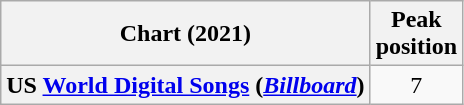<table class="wikitable plainrowheaders" style="text-align:center">
<tr>
<th scope="col">Chart (2021)</th>
<th scope="col">Peak<br>position</th>
</tr>
<tr>
<th scope="row">US <a href='#'>World Digital Songs</a> (<em><a href='#'>Billboard</a></em>)</th>
<td>7</td>
</tr>
</table>
